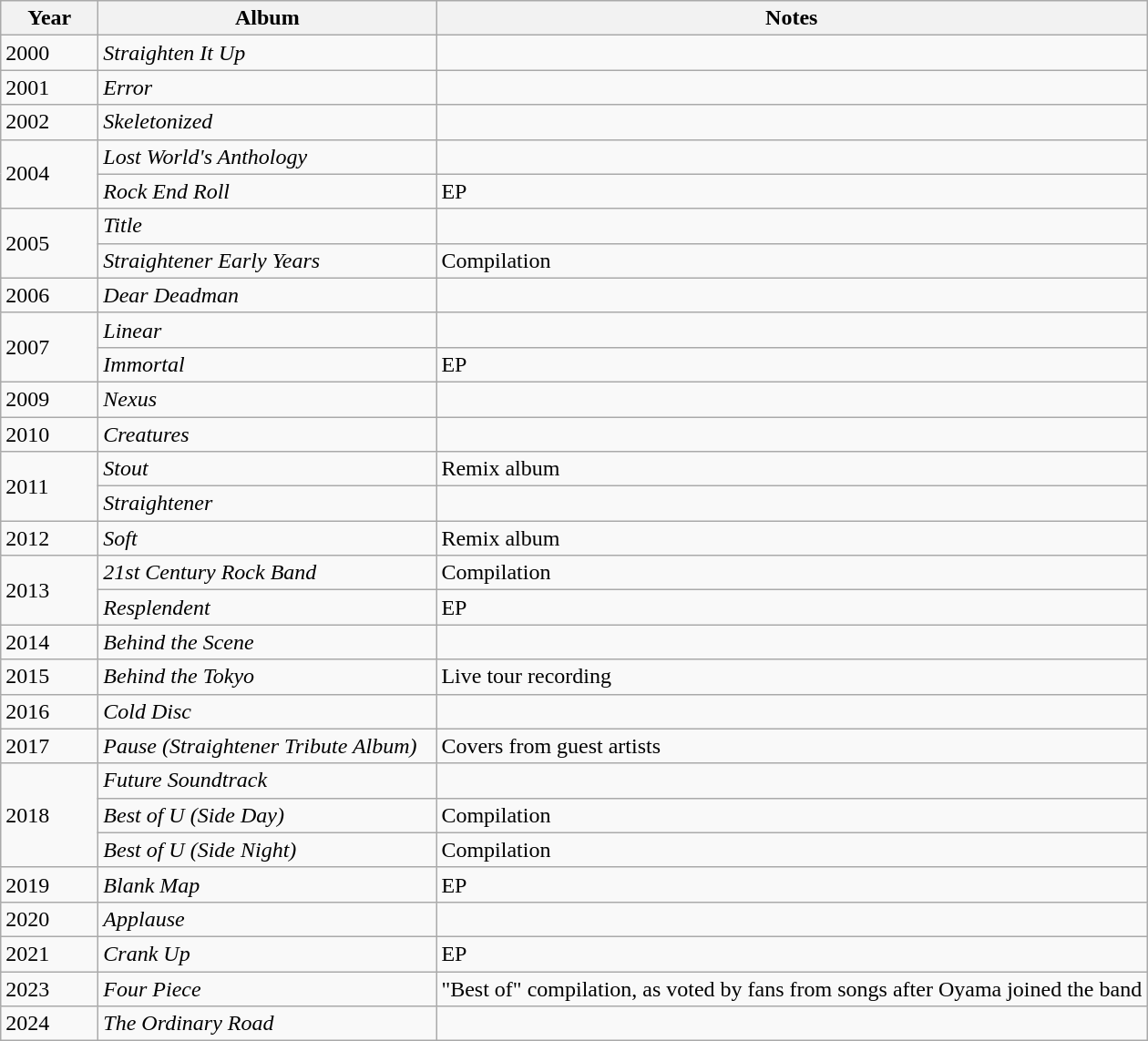<table class="wikitable">
<tr>
<th style="width:4em">Year</th>
<th style="width:15em">Album</th>
<th>Notes</th>
</tr>
<tr>
<td>2000</td>
<td><em>Straighten It Up</em> </td>
<td></td>
</tr>
<tr>
<td>2001</td>
<td><em>Error</em> </td>
<td></td>
</tr>
<tr>
<td>2002</td>
<td><em>Skeletonized</em> </td>
<td></td>
</tr>
<tr>
<td rowspan=2>2004</td>
<td><em>Lost World's Anthology</em> </td>
<td></td>
</tr>
<tr>
<td><em>Rock End Roll</em> </td>
<td>EP</td>
</tr>
<tr>
<td rowspan=2>2005</td>
<td><em>Title</em> </td>
<td></td>
</tr>
<tr>
<td><em>Straightener Early Years</em> </td>
<td>Compilation</td>
</tr>
<tr>
<td>2006</td>
<td><em>Dear Deadman</em> </td>
<td></td>
</tr>
<tr>
<td rowspan=2>2007</td>
<td><em>Linear</em> </td>
<td></td>
</tr>
<tr>
<td><em>Immortal</em> </td>
<td>EP</td>
</tr>
<tr>
<td>2009</td>
<td><em>Nexus</em> </td>
<td></td>
</tr>
<tr>
<td>2010</td>
<td><em>Creatures</em> </td>
<td></td>
</tr>
<tr>
<td rowspan=2>2011</td>
<td><em>Stout</em> </td>
<td>Remix album</td>
</tr>
<tr>
<td><em>Straightener</em> </td>
<td></td>
</tr>
<tr>
<td>2012</td>
<td><em>Soft</em> </td>
<td>Remix album</td>
</tr>
<tr>
<td rowspan=2>2013</td>
<td><em>21st Century Rock Band</em> </td>
<td>Compilation</td>
</tr>
<tr>
<td><em>Resplendent</em> </td>
<td>EP</td>
</tr>
<tr>
<td>2014</td>
<td><em>Behind the Scene</em> </td>
<td></td>
</tr>
<tr>
<td>2015</td>
<td><em>Behind the Tokyo</em></td>
<td>Live tour recording</td>
</tr>
<tr>
<td>2016</td>
<td><em>Cold Disc</em></td>
<td></td>
</tr>
<tr>
<td>2017</td>
<td><em>Pause (Straightener Tribute Album)</em></td>
<td>Covers from guest artists</td>
</tr>
<tr>
<td rowspan=3>2018</td>
<td><em>Future Soundtrack</em></td>
<td></td>
</tr>
<tr>
<td><em>Best of U (Side Day)</em></td>
<td>Compilation</td>
</tr>
<tr>
<td><em>Best of U (Side Night)</em></td>
<td>Compilation</td>
</tr>
<tr>
<td>2019</td>
<td><em>Blank Map</em></td>
<td>EP</td>
</tr>
<tr>
<td>2020</td>
<td><em>Applause</em></td>
<td></td>
</tr>
<tr>
<td>2021</td>
<td><em>Crank Up</em></td>
<td>EP</td>
</tr>
<tr>
<td>2023</td>
<td><em>Four Piece</em></td>
<td>"Best of" compilation, as voted by fans from songs after Oyama joined the band</td>
</tr>
<tr>
<td>2024</td>
<td><em>The Ordinary Road</em> </td>
<td></td>
</tr>
</table>
